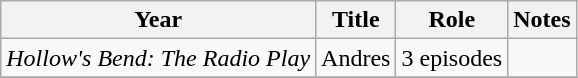<table class="wikitable sortable">
<tr>
<th>Year</th>
<th>Title</th>
<th>Role</th>
<th class="unsortable">Notes</th>
</tr>
<tr>
<td><em>Hollow's Bend: The Radio Play</em></td>
<td>Andres</td>
<td>3 episodes</td>
<td></td>
</tr>
<tr>
</tr>
</table>
